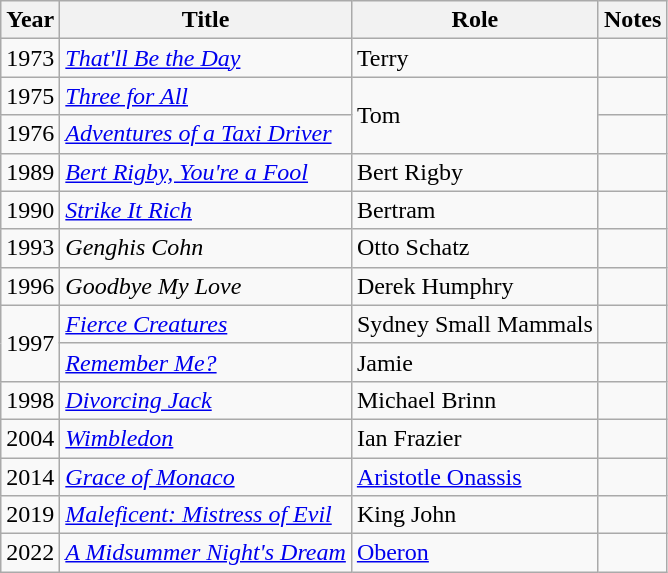<table class="wikitable">
<tr>
<th>Year</th>
<th>Title</th>
<th>Role</th>
<th>Notes</th>
</tr>
<tr>
<td>1973</td>
<td><a href='#'><em>That'll Be the Day</em></a></td>
<td>Terry</td>
<td></td>
</tr>
<tr>
<td>1975</td>
<td><em><a href='#'>Three for All</a></em></td>
<td rowspan="2">Tom</td>
<td></td>
</tr>
<tr>
<td>1976</td>
<td><em><a href='#'>Adventures of a Taxi Driver</a></em></td>
<td></td>
</tr>
<tr>
<td>1989</td>
<td><em><a href='#'>Bert Rigby, You're a Fool</a></em></td>
<td>Bert Rigby</td>
<td></td>
</tr>
<tr>
<td>1990</td>
<td><a href='#'><em>Strike It Rich</em></a></td>
<td>Bertram</td>
<td></td>
</tr>
<tr>
<td>1993</td>
<td><em>Genghis Cohn</em></td>
<td>Otto Schatz</td>
<td></td>
</tr>
<tr>
<td>1996</td>
<td><em>Goodbye My Love</em></td>
<td>Derek Humphry</td>
<td></td>
</tr>
<tr>
<td rowspan="2">1997</td>
<td><em><a href='#'>Fierce Creatures</a></em></td>
<td>Sydney Small Mammals</td>
<td></td>
</tr>
<tr>
<td><a href='#'><em>Remember Me?</em></a></td>
<td>Jamie</td>
<td></td>
</tr>
<tr>
<td>1998</td>
<td><a href='#'><em>Divorcing Jack</em></a></td>
<td>Michael Brinn</td>
<td></td>
</tr>
<tr>
<td>2004</td>
<td><a href='#'><em>Wimbledon</em></a></td>
<td>Ian Frazier</td>
<td></td>
</tr>
<tr>
<td>2014</td>
<td><a href='#'><em>Grace of Monaco</em></a></td>
<td><a href='#'>Aristotle Onassis</a></td>
<td></td>
</tr>
<tr>
<td>2019</td>
<td><em><a href='#'>Maleficent: Mistress of Evil</a></em></td>
<td>King John</td>
<td></td>
</tr>
<tr>
<td>2022</td>
<td><em><a href='#'>A Midsummer Night's Dream</a></em></td>
<td><a href='#'>Oberon</a></td>
<td></td>
</tr>
</table>
